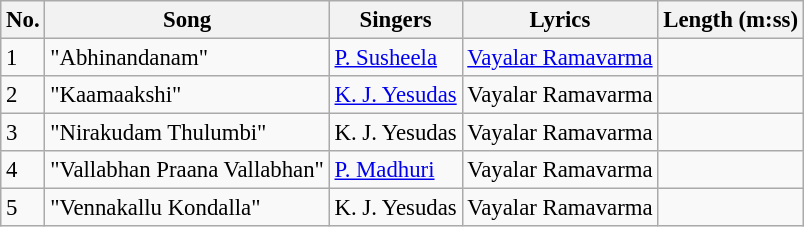<table class="wikitable" style="font-size:95%;">
<tr>
<th>No.</th>
<th>Song</th>
<th>Singers</th>
<th>Lyrics</th>
<th>Length (m:ss)</th>
</tr>
<tr>
<td>1</td>
<td>"Abhinandanam"</td>
<td><a href='#'>P. Susheela</a></td>
<td><a href='#'>Vayalar Ramavarma</a></td>
<td></td>
</tr>
<tr>
<td>2</td>
<td>"Kaamaakshi"</td>
<td><a href='#'>K. J. Yesudas</a></td>
<td>Vayalar Ramavarma</td>
<td></td>
</tr>
<tr>
<td>3</td>
<td>"Nirakudam Thulumbi"</td>
<td>K. J. Yesudas</td>
<td>Vayalar Ramavarma</td>
<td></td>
</tr>
<tr>
<td>4</td>
<td>"Vallabhan Praana Vallabhan"</td>
<td><a href='#'>P. Madhuri</a></td>
<td>Vayalar Ramavarma</td>
<td></td>
</tr>
<tr>
<td>5</td>
<td>"Vennakallu Kondalla"</td>
<td>K. J. Yesudas</td>
<td>Vayalar Ramavarma</td>
<td></td>
</tr>
</table>
